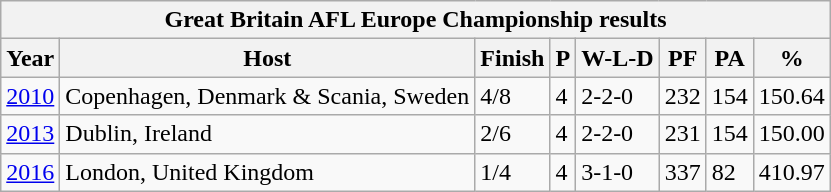<table class="wikitable">
<tr>
<th colspan="8">Great Britain AFL Europe Championship results</th>
</tr>
<tr>
<th>Year</th>
<th>Host</th>
<th>Finish</th>
<th>P</th>
<th>W-L-D</th>
<th>PF</th>
<th>PA</th>
<th>%</th>
</tr>
<tr>
<td><a href='#'>2010</a></td>
<td>Copenhagen, Denmark & Scania, Sweden</td>
<td>4/8</td>
<td>4</td>
<td>2-2-0</td>
<td>232</td>
<td>154</td>
<td>150.64</td>
</tr>
<tr>
<td><a href='#'>2013</a></td>
<td>Dublin, Ireland</td>
<td>2/6</td>
<td>4</td>
<td>2-2-0</td>
<td>231</td>
<td>154</td>
<td>150.00</td>
</tr>
<tr>
<td><a href='#'>2016</a></td>
<td>London, United Kingdom</td>
<td>1/4</td>
<td>4</td>
<td>3-1-0</td>
<td>337</td>
<td>82</td>
<td>410.97</td>
</tr>
</table>
